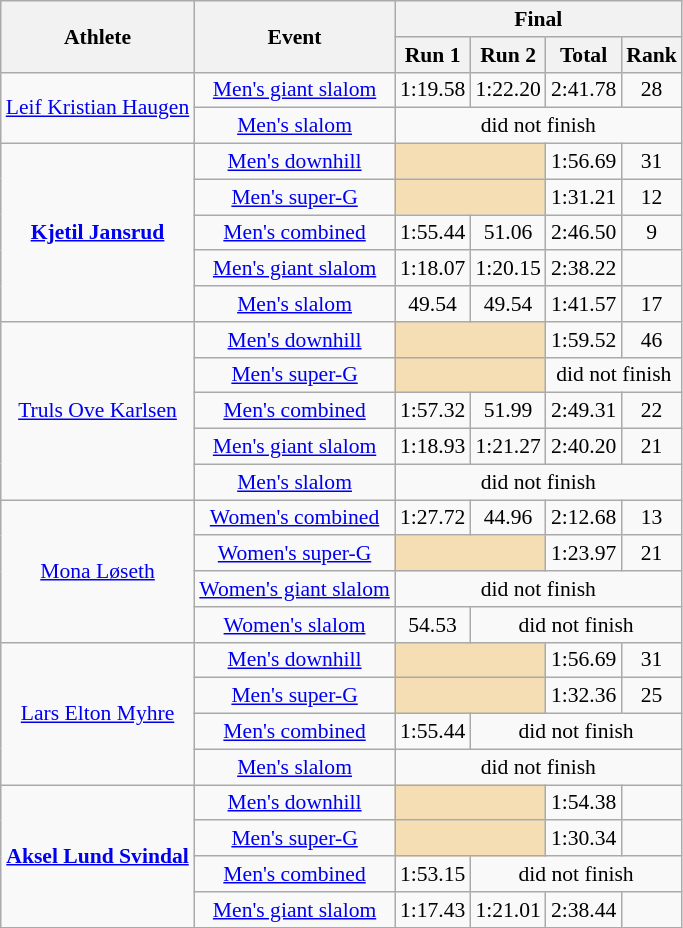<table class=wikitable style="font-size:90%; text-align:center">
<tr>
<th rowspan="2">Athlete</th>
<th rowspan="2">Event</th>
<th colspan="4">Final</th>
</tr>
<tr>
<th>Run 1</th>
<th>Run 2</th>
<th>Total</th>
<th>Rank</th>
</tr>
<tr>
<td rowspan=2><a href='#'>Leif Kristian Haugen</a></td>
<td><a href='#'>Men's giant slalom</a></td>
<td align="center">1:19.58</td>
<td align="center">1:22.20</td>
<td align="center">2:41.78</td>
<td align="center">28</td>
</tr>
<tr>
<td><a href='#'>Men's slalom</a></td>
<td align="center" colspan="4">did not finish</td>
</tr>
<tr>
<td rowspan=5><strong><a href='#'>Kjetil Jansrud</a></strong></td>
<td><a href='#'>Men's downhill</a></td>
<td align="center" colspan="2" bgcolor="wheat"></td>
<td align="center">1:56.69</td>
<td align="center">31</td>
</tr>
<tr>
<td><a href='#'>Men's super-G</a></td>
<td align="center" colspan="2" bgcolor="wheat"></td>
<td align="center">1:31.21</td>
<td align="center">12</td>
</tr>
<tr>
<td><a href='#'>Men's combined</a></td>
<td align="center">1:55.44</td>
<td align="center">51.06</td>
<td align="center">2:46.50</td>
<td align="center">9</td>
</tr>
<tr>
<td><a href='#'>Men's giant slalom</a></td>
<td align="center">1:18.07</td>
<td align="center">1:20.15</td>
<td align="center">2:38.22</td>
<td align="center"></td>
</tr>
<tr>
<td><a href='#'>Men's slalom</a></td>
<td align="center">49.54</td>
<td align="center">49.54</td>
<td align="center">1:41.57</td>
<td align="center">17</td>
</tr>
<tr>
<td rowspan=5><a href='#'>Truls Ove Karlsen</a></td>
<td><a href='#'>Men's downhill</a></td>
<td align="center" colspan="2" bgcolor="wheat"></td>
<td align="center">1:59.52</td>
<td align="center">46</td>
</tr>
<tr>
<td><a href='#'>Men's super-G</a></td>
<td align="center" colspan="2" bgcolor="wheat"></td>
<td align="center" colspan="2">did not finish</td>
</tr>
<tr>
<td><a href='#'>Men's combined</a></td>
<td align="center">1:57.32</td>
<td align="center">51.99</td>
<td align="center">2:49.31</td>
<td align="center">22</td>
</tr>
<tr>
<td><a href='#'>Men's giant slalom</a></td>
<td align="center">1:18.93</td>
<td align="center">1:21.27</td>
<td align="center">2:40.20</td>
<td align="center">21</td>
</tr>
<tr>
<td><a href='#'>Men's slalom</a></td>
<td align="center" colspan="4">did not finish</td>
</tr>
<tr>
<td rowspan=4><a href='#'>Mona Løseth</a></td>
<td><a href='#'>Women's combined</a></td>
<td align="center">1:27.72</td>
<td align="center">44.96</td>
<td align="center">2:12.68</td>
<td align="center">13</td>
</tr>
<tr>
<td><a href='#'>Women's super-G</a></td>
<td align="center" colspan="2" bgcolor="wheat"></td>
<td align="center">1:23.97</td>
<td align="center">21</td>
</tr>
<tr>
<td><a href='#'>Women's giant slalom</a></td>
<td align="center" colspan="4">did not finish</td>
</tr>
<tr>
<td><a href='#'>Women's slalom</a></td>
<td align="center">54.53</td>
<td align="center" colspan="3">did not finish</td>
</tr>
<tr>
<td rowspan=4><a href='#'>Lars Elton Myhre</a></td>
<td><a href='#'>Men's downhill</a></td>
<td align="center" colspan="2" bgcolor="wheat"></td>
<td align="center">1:56.69</td>
<td align="center">31</td>
</tr>
<tr>
<td><a href='#'>Men's super-G</a></td>
<td align="center" colspan="2" bgcolor="wheat"></td>
<td align="center">1:32.36</td>
<td align="center">25</td>
</tr>
<tr>
<td><a href='#'>Men's combined</a></td>
<td align="center">1:55.44</td>
<td align="center" colspan="3">did not finish</td>
</tr>
<tr>
<td><a href='#'>Men's slalom</a></td>
<td align="center" colspan="4">did not finish</td>
</tr>
<tr>
<td rowspan=4><strong><a href='#'>Aksel Lund Svindal</a></strong></td>
<td><a href='#'>Men's downhill</a></td>
<td align="center" colspan="2" bgcolor="wheat"></td>
<td align="center">1:54.38</td>
<td align="center"></td>
</tr>
<tr>
<td><a href='#'>Men's super-G</a></td>
<td align="center" colspan="2" bgcolor="wheat"></td>
<td align="center">1:30.34</td>
<td align="center"></td>
</tr>
<tr>
<td><a href='#'>Men's combined</a></td>
<td align="center">1:53.15</td>
<td align="center" colspan="3">did not finish</td>
</tr>
<tr>
<td><a href='#'>Men's giant slalom</a></td>
<td align="center">1:17.43</td>
<td align="center">1:21.01</td>
<td align="center">2:38.44</td>
<td align="center"></td>
</tr>
</table>
